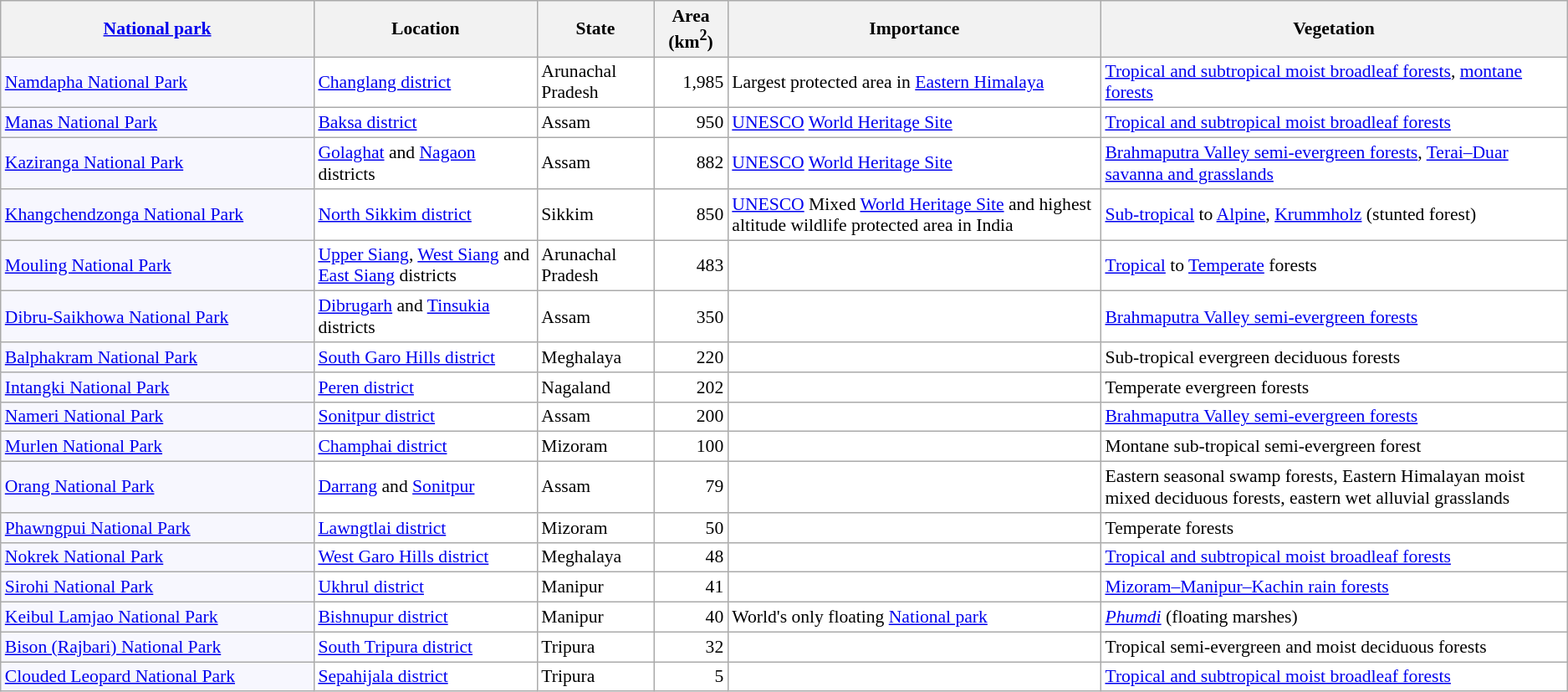<table class="sortable wikitable" style="font-size:0.9em; background:#fff;">
<tr>
<th><a href='#'>National park</a></th>
<th>Location</th>
<th>State</th>
<th>Area (km<sup>2</sup>)</th>
<th>Importance</th>
<th>Vegetation</th>
</tr>
<tr>
<td style="background:#f7f7fe;width:20%;"><a href='#'>Namdapha National Park</a></td>
<td><a href='#'>Changlang district</a></td>
<td>Arunachal Pradesh</td>
<td style="text-align:right;">1,985</td>
<td>Largest protected area in <a href='#'>Eastern Himalaya</a></td>
<td><a href='#'>Tropical and subtropical moist broadleaf forests</a>, <a href='#'>montane forests</a></td>
</tr>
<tr>
<td style="background:#f7f7fe;"><a href='#'>Manas National Park</a></td>
<td><a href='#'>Baksa district</a></td>
<td>Assam</td>
<td align="right">950</td>
<td><a href='#'>UNESCO</a> <a href='#'>World Heritage Site</a></td>
<td><a href='#'>Tropical and subtropical moist broadleaf forests</a></td>
</tr>
<tr>
<td style="background:#f7f7fe;"><a href='#'>Kaziranga National Park</a></td>
<td><a href='#'>Golaghat</a> and <a href='#'>Nagaon</a> districts</td>
<td>Assam</td>
<td align="right"> 882</td>
<td><a href='#'>UNESCO</a> <a href='#'>World Heritage Site</a></td>
<td><a href='#'>Brahmaputra Valley semi-evergreen forests</a>, <a href='#'>Terai–Duar savanna and grasslands</a></td>
</tr>
<tr>
<td style="background:#f7f7fe;"><a href='#'>Khangchendzonga National Park</a></td>
<td><a href='#'>North Sikkim district</a></td>
<td>Sikkim</td>
<td align="right">850</td>
<td><a href='#'>UNESCO</a> Mixed <a href='#'>World Heritage Site</a> and highest altitude wildlife protected area in India</td>
<td><a href='#'>Sub-tropical</a> to <a href='#'>Alpine</a>, <a href='#'>Krummholz</a> (stunted forest)</td>
</tr>
<tr>
<td style="background:#f7f7fe;"><a href='#'>Mouling National Park</a></td>
<td><a href='#'>Upper Siang</a>, <a href='#'>West Siang</a> and <a href='#'>East Siang</a> districts</td>
<td>Arunachal Pradesh</td>
<td align="right">483</td>
<td></td>
<td><a href='#'>Tropical</a> to <a href='#'>Temperate</a> forests</td>
</tr>
<tr>
<td style="background:#f7f7fe;"><a href='#'>Dibru-Saikhowa National Park</a></td>
<td><a href='#'>Dibrugarh</a> and <a href='#'>Tinsukia</a> districts</td>
<td>Assam</td>
<td align="right">350</td>
<td></td>
<td><a href='#'>Brahmaputra Valley semi-evergreen forests</a></td>
</tr>
<tr>
<td style="background:#f7f7fe;"><a href='#'>Balphakram National Park</a></td>
<td><a href='#'>South Garo Hills district</a></td>
<td>Meghalaya</td>
<td align="right">220</td>
<td></td>
<td>Sub-tropical evergreen deciduous forests</td>
</tr>
<tr>
<td style="background:#f7f7fe;"><a href='#'>Intangki National Park</a></td>
<td><a href='#'>Peren district</a></td>
<td>Nagaland</td>
<td align="right">202</td>
<td></td>
<td>Temperate evergreen forests</td>
</tr>
<tr>
<td style="background:#f7f7fe;"><a href='#'>Nameri National Park</a></td>
<td><a href='#'>Sonitpur district</a></td>
<td>Assam</td>
<td align="right">200</td>
<td></td>
<td><a href='#'>Brahmaputra Valley semi-evergreen forests</a></td>
</tr>
<tr>
<td style="background:#f7f7fe;"><a href='#'>Murlen National Park</a></td>
<td><a href='#'>Champhai district</a></td>
<td>Mizoram</td>
<td align="right">100</td>
<td></td>
<td>Montane sub-tropical semi-evergreen forest</td>
</tr>
<tr>
<td style="background:#f7f7fe;"><a href='#'>Orang National Park</a></td>
<td><a href='#'>Darrang</a> and <a href='#'>Sonitpur</a></td>
<td>Assam</td>
<td align="right">79</td>
<td></td>
<td>Eastern seasonal swamp forests, Eastern Himalayan moist mixed deciduous forests, eastern wet alluvial grasslands</td>
</tr>
<tr>
<td style="background:#f7f7fe;"><a href='#'>Phawngpui National Park</a></td>
<td><a href='#'>Lawngtlai district</a></td>
<td>Mizoram</td>
<td align="right">50</td>
<td></td>
<td>Temperate forests</td>
</tr>
<tr>
<td style="background:#f7f7fe;"><a href='#'>Nokrek National Park</a></td>
<td><a href='#'>West Garo Hills district</a></td>
<td>Meghalaya</td>
<td align="right">48</td>
<td></td>
<td><a href='#'>Tropical and subtropical moist broadleaf forests</a></td>
</tr>
<tr>
<td style="background:#f7f7fe;"><a href='#'>Sirohi National Park</a></td>
<td><a href='#'>Ukhrul district</a></td>
<td>Manipur</td>
<td align="right">41</td>
<td></td>
<td><a href='#'>Mizoram–Manipur–Kachin rain forests</a></td>
</tr>
<tr>
<td style="background:#f7f7fe;"><a href='#'>Keibul Lamjao National Park</a></td>
<td><a href='#'>Bishnupur district</a></td>
<td>Manipur</td>
<td align="right">40</td>
<td>World's only floating <a href='#'>National park</a></td>
<td><em><a href='#'>Phumdi</a></em> (floating marshes)</td>
</tr>
<tr>
<td style="background:#f7f7fe;"><a href='#'>Bison (Rajbari) National Park</a></td>
<td><a href='#'>South Tripura district</a></td>
<td>Tripura</td>
<td align="right">32</td>
<td></td>
<td>Tropical semi-evergreen and moist deciduous forests</td>
</tr>
<tr>
<td style="background:#f7f7fe;"><a href='#'>Clouded Leopard National Park</a></td>
<td><a href='#'>Sepahijala district</a></td>
<td>Tripura</td>
<td align="right">5</td>
<td></td>
<td><a href='#'>Tropical and subtropical moist broadleaf forests</a></td>
</tr>
</table>
